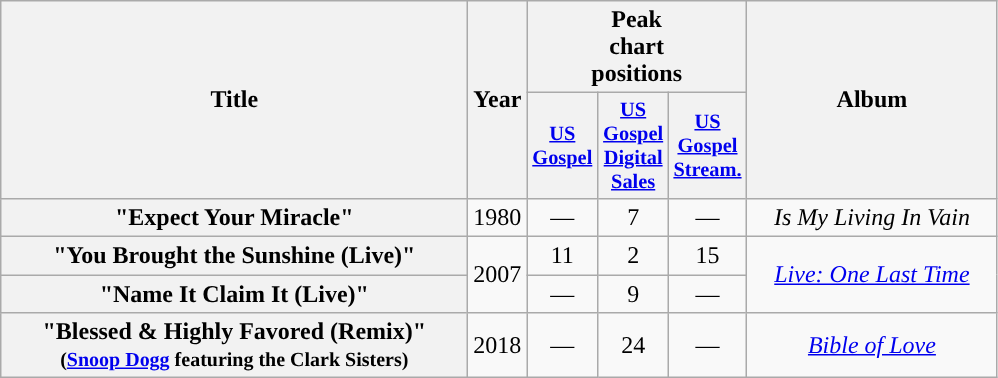<table class="wikitable plainrowheaders" style="text-align:center;" border="1">
<tr>
<th scope="col" rowspan="2" style="width:19em;">Title</th>
<th scope="col" rowspan="2" style="width:2em;">Year</th>
<th scope="col" colspan="3">Peak<br>chart<br>positions</th>
<th scope="col" rowspan="2" style="width:10em;">Album</th>
</tr>
<tr>
<th scope="col" style="width:3em;font-size:85%;"><a href='#'>US<br>Gospel</a><br></th>
<th scope="col" style="width:3em;font-size:85%;"><a href='#'>US<br>Gospel<br>Digital<br>Sales</a><br></th>
<th scope="col" style="width:3em;font-size:85%;"><a href='#'>US<br>Gospel<br>Stream.</a><br></th>
</tr>
<tr>
<th scope="row">"Expect Your Miracle"</th>
<td rowspan="1">1980</td>
<td>—</td>
<td>7</td>
<td>—</td>
<td><em>Is My Living In Vain</em></td>
</tr>
<tr>
<th scope="row">"You Brought the Sunshine (Live)"</th>
<td rowspan="2">2007</td>
<td>11<br></td>
<td>2</td>
<td>15</td>
<td rowspan="2"><em><a href='#'>Live: One Last Time</a></em></td>
</tr>
<tr>
<th scope="row">"Name It Claim It (Live)"</th>
<td>—</td>
<td>9</td>
<td>—</td>
</tr>
<tr>
<th scope="row">"Blessed & Highly Favored (Remix)"<br><small>(<a href='#'>Snoop Dogg</a> featuring the Clark Sisters)</small></th>
<td rowspan="1">2018</td>
<td>—</td>
<td>24</td>
<td>—</td>
<td><em><a href='#'>Bible of Love</a></em></td>
</tr>
</table>
